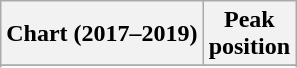<table class="wikitable sortable plainrowheaders">
<tr>
<th>Chart (2017–2019)</th>
<th>Peak<br>position</th>
</tr>
<tr>
</tr>
<tr>
</tr>
<tr>
</tr>
<tr>
</tr>
<tr>
</tr>
</table>
